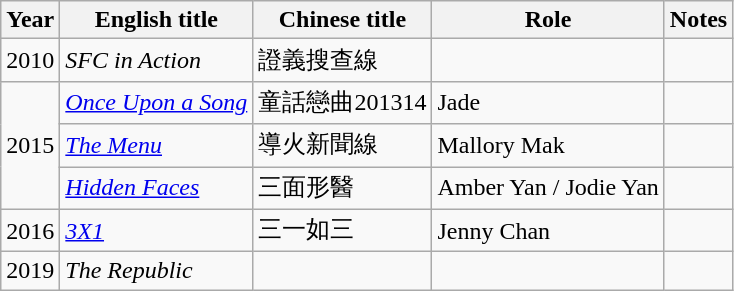<table class="wikitable sortable">
<tr>
<th>Year</th>
<th>English title</th>
<th>Chinese title</th>
<th>Role</th>
<th>Notes</th>
</tr>
<tr>
<td>2010</td>
<td><em>SFC in Action</em></td>
<td>證義搜查線</td>
<td></td>
<td></td>
</tr>
<tr>
<td rowspan=3>2015</td>
<td><em><a href='#'>Once Upon a Song</a></em></td>
<td>童話戀曲201314</td>
<td>Jade</td>
<td></td>
</tr>
<tr>
<td><em><a href='#'>The Menu</a></em></td>
<td>導火新聞線</td>
<td>Mallory Mak</td>
<td></td>
</tr>
<tr>
<td><em><a href='#'>Hidden Faces</a></em></td>
<td>三面形醫</td>
<td>Amber Yan / Jodie Yan</td>
<td></td>
</tr>
<tr>
<td>2016</td>
<td><em><a href='#'>3X1</a></em></td>
<td>三一如三</td>
<td>Jenny Chan</td>
<td></td>
</tr>
<tr>
<td>2019</td>
<td><em>The Republic</em></td>
<td></td>
<td></td>
<td></td>
</tr>
</table>
